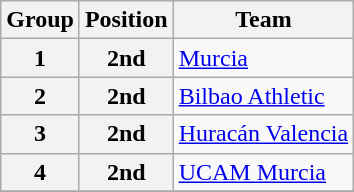<table class="wikitable">
<tr>
<th>Group</th>
<th>Position</th>
<th>Team</th>
</tr>
<tr>
<th>1</th>
<th>2nd</th>
<td><a href='#'>Murcia</a></td>
</tr>
<tr>
<th>2</th>
<th>2nd</th>
<td><a href='#'>Bilbao Athletic</a></td>
</tr>
<tr>
<th>3</th>
<th>2nd</th>
<td><a href='#'>Huracán Valencia</a></td>
</tr>
<tr>
<th>4</th>
<th>2nd</th>
<td><a href='#'>UCAM Murcia</a></td>
</tr>
<tr>
</tr>
</table>
